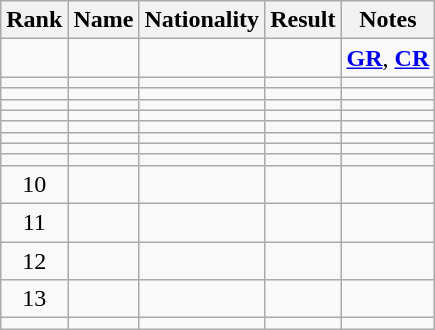<table class="wikitable sortable" style="text-align:center">
<tr>
<th>Rank</th>
<th>Name</th>
<th>Nationality</th>
<th>Result</th>
<th>Notes</th>
</tr>
<tr>
<td></td>
<td align=left></td>
<td align=left></td>
<td></td>
<td><strong><a href='#'>GR</a></strong>, <strong><a href='#'>CR</a></strong></td>
</tr>
<tr>
<td></td>
<td align=left></td>
<td align=left></td>
<td></td>
<td></td>
</tr>
<tr>
<td></td>
<td align=left></td>
<td align=left></td>
<td></td>
<td></td>
</tr>
<tr>
<td></td>
<td align=left></td>
<td align=left></td>
<td></td>
<td></td>
</tr>
<tr>
<td></td>
<td align=left></td>
<td align=left></td>
<td></td>
<td></td>
</tr>
<tr>
<td></td>
<td align=left></td>
<td align=left></td>
<td></td>
<td></td>
</tr>
<tr>
<td></td>
<td align=left></td>
<td align=left></td>
<td></td>
<td></td>
</tr>
<tr>
<td></td>
<td align=left></td>
<td align=left></td>
<td></td>
<td></td>
</tr>
<tr>
<td></td>
<td align=left></td>
<td align=left></td>
<td></td>
<td></td>
</tr>
<tr>
<td>10</td>
<td align=left></td>
<td align=left></td>
<td></td>
<td></td>
</tr>
<tr>
<td>11</td>
<td align=left></td>
<td align=left></td>
<td></td>
<td></td>
</tr>
<tr>
<td>12</td>
<td align=left></td>
<td align=left></td>
<td></td>
<td></td>
</tr>
<tr>
<td>13</td>
<td align=left></td>
<td align=left></td>
<td></td>
<td></td>
</tr>
<tr>
<td></td>
<td align=left></td>
<td align=left></td>
<td></td>
<td></td>
</tr>
</table>
